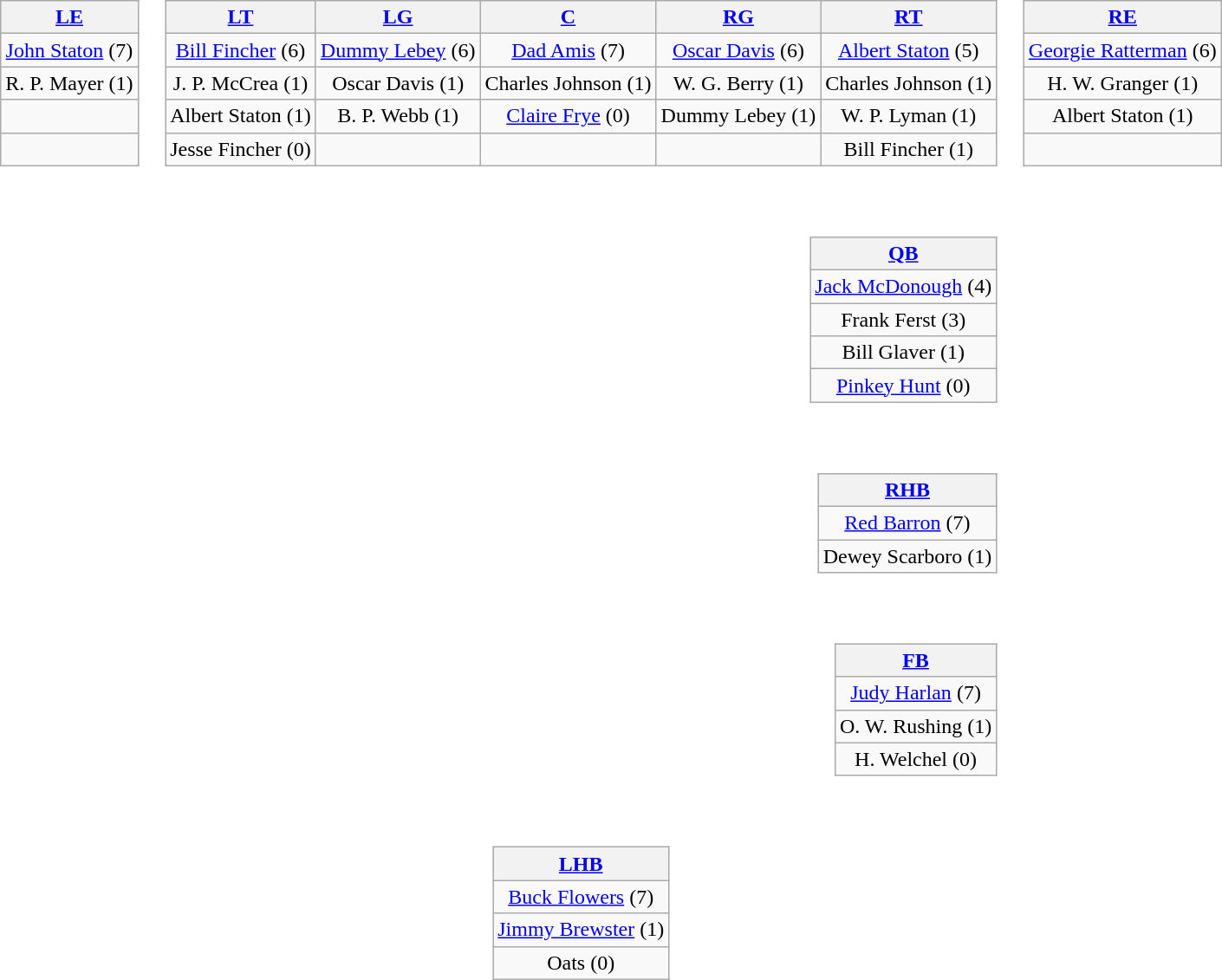<table>
<tr>
<td style="text-align:center;"><br><table style="width:100%">
<tr>
<td align="left"><br><table class="wikitable" style="text-align:center">
<tr>
<th><a href='#'>LE</a></th>
</tr>
<tr>
<td><a href='#'>John Staton</a> (7)</td>
</tr>
<tr>
<td>R. P. Mayer (1)</td>
</tr>
<tr>
<td> </td>
</tr>
<tr>
<td> </td>
</tr>
</table>
</td>
<td><br><table class="wikitable" style="text-align:center">
<tr>
<th><a href='#'>LT</a></th>
<th><a href='#'>LG</a></th>
<th><a href='#'>C</a></th>
<th><a href='#'>RG</a></th>
<th><a href='#'>RT</a></th>
</tr>
<tr>
<td><a href='#'>Bill Fincher</a> (6)</td>
<td><a href='#'>Dummy Lebey</a> (6)</td>
<td><a href='#'>Dad Amis</a> (7)</td>
<td><a href='#'>Oscar Davis</a> (6)</td>
<td><a href='#'>Albert Staton</a> (5)</td>
</tr>
<tr>
<td>J. P. McCrea (1)</td>
<td>Oscar Davis (1)</td>
<td>Charles Johnson (1)</td>
<td>W. G. Berry (1)</td>
<td>Charles Johnson (1)</td>
</tr>
<tr>
<td>Albert Staton (1)</td>
<td>B. P. Webb (1)</td>
<td><a href='#'>Claire Frye</a> (0)</td>
<td>Dummy Lebey (1)</td>
<td>W. P. Lyman (1)</td>
</tr>
<tr>
<td>Jesse Fincher (0)</td>
<td></td>
<td></td>
<td></td>
<td>Bill Fincher (1)</td>
</tr>
</table>
</td>
<td><br><table class="wikitable" style="text-align:center">
<tr>
<th><a href='#'>RE</a></th>
</tr>
<tr>
<td><a href='#'>Georgie Ratterman</a> (6)</td>
</tr>
<tr>
<td>H. W. Granger (1)</td>
</tr>
<tr>
<td>Albert Staton (1)</td>
</tr>
<tr>
<td> </td>
</tr>
</table>
</td>
</tr>
<tr>
<td></td>
<td align="right"><br><table class="wikitable" style="text-align:center">
<tr>
<th><a href='#'>QB</a></th>
</tr>
<tr>
<td><a href='#'>Jack McDonough</a> (4)</td>
</tr>
<tr>
<td>Frank Ferst (3)</td>
</tr>
<tr>
<td>Bill Glaver (1)</td>
</tr>
<tr>
<td><a href='#'>Pinkey Hunt</a> (0)</td>
</tr>
</table>
</td>
</tr>
<tr>
<td></td>
<td align="right"><br><table class="wikitable" style="text-align:center">
<tr>
<th><a href='#'>RHB</a></th>
</tr>
<tr>
<td><a href='#'>Red Barron</a> (7)</td>
</tr>
<tr>
<td>Dewey Scarboro (1)</td>
</tr>
</table>
</td>
</tr>
<tr>
<td></td>
<td align="right"><br><table class="wikitable" style="text-align:center">
<tr>
<th><a href='#'>FB</a></th>
</tr>
<tr>
<td><a href='#'>Judy Harlan</a> (7)</td>
</tr>
<tr>
<td>O. W. Rushing (1)</td>
</tr>
<tr>
<td>H. Welchel (0)</td>
</tr>
</table>
</td>
</tr>
<tr>
<td></td>
<td align="center"><br><table class="wikitable" style="text-align:center">
<tr>
<th><a href='#'>LHB</a></th>
</tr>
<tr>
<td><a href='#'>Buck Flowers</a> (7)</td>
</tr>
<tr>
<td><a href='#'>Jimmy Brewster</a> (1)</td>
</tr>
<tr>
<td>Oats (0)</td>
</tr>
</table>
</td>
</tr>
<tr>
<td style="height:3em"></td>
</tr>
<tr>
<td style="text-align:center;"></td>
</tr>
</table>
</td>
</tr>
</table>
